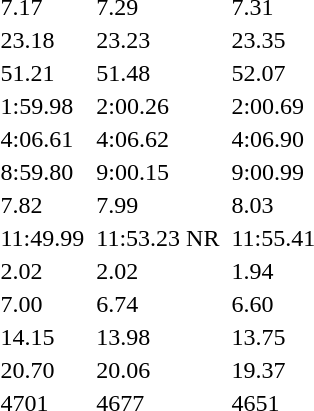<table>
<tr>
<td></td>
<td></td>
<td>7.17</td>
<td></td>
<td>7.29</td>
<td></td>
<td>7.31</td>
</tr>
<tr>
<td></td>
<td></td>
<td>23.18</td>
<td></td>
<td>23.23</td>
<td></td>
<td>23.35</td>
</tr>
<tr>
<td></td>
<td></td>
<td>51.21</td>
<td></td>
<td>51.48</td>
<td></td>
<td>52.07</td>
</tr>
<tr>
<td></td>
<td></td>
<td>1:59.98</td>
<td></td>
<td>2:00.26</td>
<td></td>
<td>2:00.69</td>
</tr>
<tr>
<td></td>
<td></td>
<td>4:06.61</td>
<td></td>
<td>4:06.62</td>
<td></td>
<td>4:06.90</td>
</tr>
<tr>
<td></td>
<td></td>
<td>8:59.80</td>
<td></td>
<td>9:00.15</td>
<td></td>
<td>9:00.99</td>
</tr>
<tr>
<td></td>
<td></td>
<td>7.82</td>
<td></td>
<td>7.99</td>
<td></td>
<td>8.03</td>
</tr>
<tr>
<td></td>
<td></td>
<td>11:49.99</td>
<td></td>
<td>11:53.23 NR</td>
<td></td>
<td>11:55.41</td>
</tr>
<tr>
<td></td>
<td></td>
<td>2.02</td>
<td></td>
<td>2.02</td>
<td></td>
<td>1.94</td>
</tr>
<tr>
<td></td>
<td></td>
<td>7.00</td>
<td></td>
<td>6.74</td>
<td></td>
<td>6.60</td>
</tr>
<tr>
<td></td>
<td></td>
<td>14.15</td>
<td></td>
<td>13.98</td>
<td></td>
<td>13.75</td>
</tr>
<tr>
<td></td>
<td></td>
<td>20.70</td>
<td></td>
<td>20.06</td>
<td></td>
<td>19.37</td>
</tr>
<tr>
<td></td>
<td></td>
<td>4701</td>
<td></td>
<td>4677</td>
<td></td>
<td>4651</td>
</tr>
</table>
